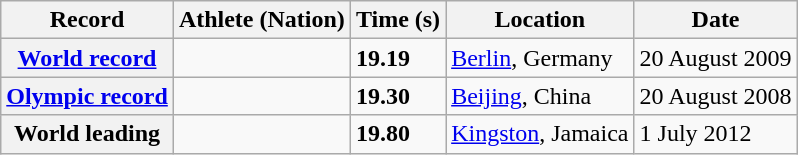<table class="wikitable">
<tr>
<th scope="col">Record</th>
<th scope="col">Athlete (Nation)</th>
<th scope="col">Time (s)</th>
<th scope="col">Location</th>
<th scope="col">Date</th>
</tr>
<tr>
<th scope="row"><a href='#'>World record</a></th>
<td></td>
<td><strong>19.19</strong></td>
<td><a href='#'>Berlin</a>, Germany</td>
<td>20 August 2009</td>
</tr>
<tr>
<th scope="row"><a href='#'>Olympic record</a></th>
<td></td>
<td><strong>19.30</strong></td>
<td><a href='#'>Beijing</a>, China</td>
<td>20 August 2008</td>
</tr>
<tr>
<th scope="row">World leading</th>
<td></td>
<td><strong>19.80</strong> </td>
<td><a href='#'>Kingston</a>, Jamaica</td>
<td>1 July 2012</td>
</tr>
</table>
